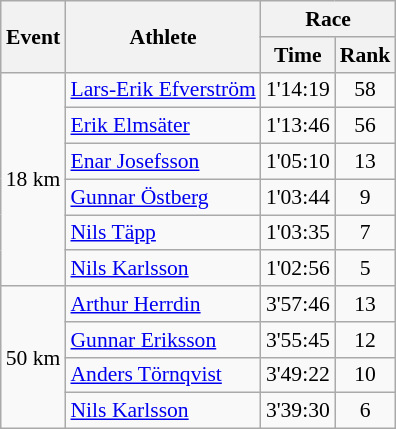<table class="wikitable" border="1" style="font-size:90%">
<tr>
<th rowspan=2>Event</th>
<th rowspan=2>Athlete</th>
<th colspan=2>Race</th>
</tr>
<tr>
<th>Time</th>
<th>Rank</th>
</tr>
<tr>
<td rowspan=6>18 km</td>
<td><a href='#'>Lars-Erik Efverström</a></td>
<td align=center>1'14:19</td>
<td align=center>58</td>
</tr>
<tr>
<td><a href='#'>Erik Elmsäter</a></td>
<td align=center>1'13:46</td>
<td align=center>56</td>
</tr>
<tr>
<td><a href='#'>Enar Josefsson</a></td>
<td align=center>1'05:10</td>
<td align=center>13</td>
</tr>
<tr>
<td><a href='#'>Gunnar Östberg</a></td>
<td align=center>1'03:44</td>
<td align=center>9</td>
</tr>
<tr>
<td><a href='#'>Nils Täpp</a></td>
<td align=center>1'03:35</td>
<td align=center>7</td>
</tr>
<tr>
<td><a href='#'>Nils Karlsson</a></td>
<td align=center>1'02:56</td>
<td align=center>5</td>
</tr>
<tr>
<td rowspan=4>50 km</td>
<td><a href='#'>Arthur Herrdin</a></td>
<td align=center>3'57:46</td>
<td align=center>13</td>
</tr>
<tr>
<td><a href='#'>Gunnar Eriksson</a></td>
<td align=center>3'55:45</td>
<td align=center>12</td>
</tr>
<tr>
<td><a href='#'>Anders Törnqvist</a></td>
<td align=center>3'49:22</td>
<td align=center>10</td>
</tr>
<tr>
<td><a href='#'>Nils Karlsson</a></td>
<td align=center>3'39:30</td>
<td align=center>6</td>
</tr>
</table>
